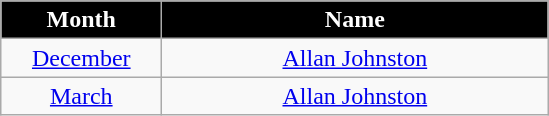<table class="wikitable" style="text-align:center">
<tr>
<th style="background:#000000; color:#FFFFFF;">Month</th>
<th style="background:#000000; color:#FFFFFF;">Name</th>
</tr>
<tr>
<td style="width:100px;"><a href='#'>December</a></td>
<td style="width:250px;"> <a href='#'>Allan Johnston</a></td>
</tr>
<tr>
<td style="width:100px;"><a href='#'>March</a></td>
<td style="width:250px;"> <a href='#'>Allan Johnston</a></td>
</tr>
</table>
